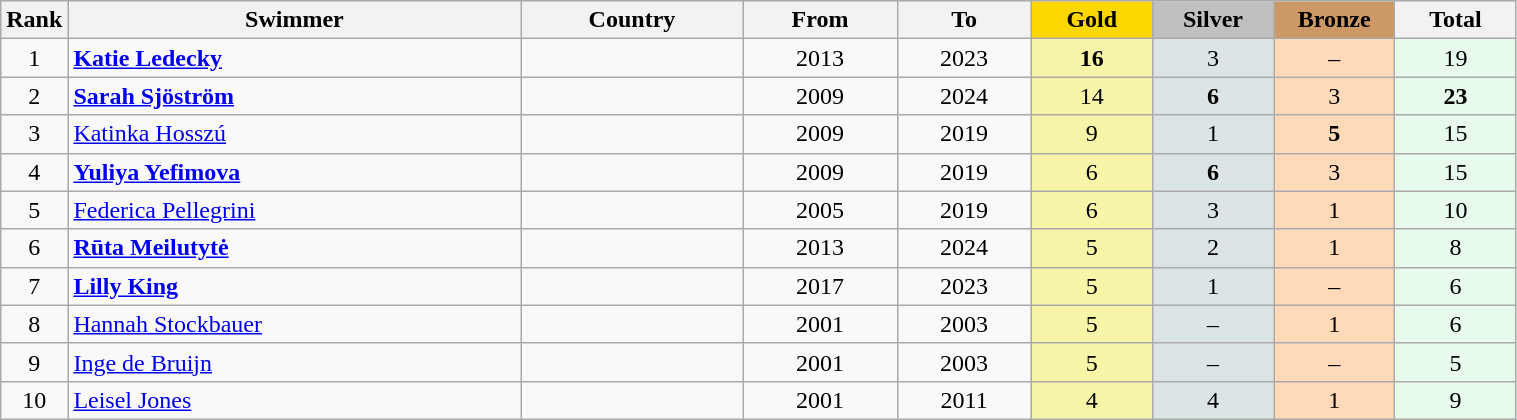<table class="wikitable plainrowheaders" width=80% style="text-align:center;">
<tr style="background-color:#EDEDED;">
<th class="hintergrundfarbe5" style="width:1em">Rank</th>
<th class="hintergrundfarbe5">Swimmer</th>
<th class="hintergrundfarbe5">Country</th>
<th class="hintergrundfarbe5">From</th>
<th class="hintergrundfarbe5">To</th>
<th style="background:    gold; width:8%">Gold</th>
<th style="background:  silver; width:8%">Silver</th>
<th style="background: #CC9966; width:8%">Bronze</th>
<th class="hintergrundfarbe5" style="width:8%">Total</th>
</tr>
<tr>
<td>1</td>
<td align="left"><strong><a href='#'>Katie Ledecky</a></strong></td>
<td align="left"></td>
<td>2013</td>
<td>2023</td>
<td bgcolor="#F7F6A8"><strong>16</strong></td>
<td bgcolor="#DCE5E5">3</td>
<td bgcolor="#FFDAB9">–</td>
<td bgcolor="#E7FAEC">19</td>
</tr>
<tr align="center">
<td>2</td>
<td align="left"><strong><a href='#'>Sarah Sjöström</a></strong></td>
<td align="left"></td>
<td>2009</td>
<td>2024</td>
<td bgcolor="#F7F6A8">14</td>
<td bgcolor="#DCE5E5"><strong>6</strong></td>
<td bgcolor="#FFDAB9">3</td>
<td bgcolor="#E7FAEC"><strong>23</strong></td>
</tr>
<tr align="center">
<td>3</td>
<td align="left"><a href='#'>Katinka Hosszú</a></td>
<td align="left"></td>
<td>2009</td>
<td>2019</td>
<td bgcolor="#F7F6A8">9</td>
<td bgcolor="#DCE5E5">1</td>
<td bgcolor="#FFDAB9"><strong>5</strong></td>
<td bgcolor="#E7FAEC">15</td>
</tr>
<tr align="center">
<td>4</td>
<td align="left"><strong><a href='#'>Yuliya Yefimova</a></strong></td>
<td align="left"></td>
<td>2009</td>
<td>2019</td>
<td bgcolor="#F7F6A8">6</td>
<td bgcolor="#DCE5E5"><strong>6</strong></td>
<td bgcolor="#FFDAB9">3</td>
<td bgcolor="#E7FAEC">15</td>
</tr>
<tr align="center">
<td>5</td>
<td align="left"><a href='#'>Federica Pellegrini</a></td>
<td align="left"></td>
<td>2005</td>
<td>2019</td>
<td bgcolor="#F7F6A8">6</td>
<td bgcolor="#DCE5E5">3</td>
<td bgcolor="#FFDAB9">1</td>
<td bgcolor="#E7FAEC">10</td>
</tr>
<tr align="center">
<td>6</td>
<td align="left"><strong><a href='#'>Rūta Meilutytė</a></strong></td>
<td align="left"></td>
<td>2013</td>
<td>2024</td>
<td bgcolor="#F7F6A8">5</td>
<td bgcolor="#DCE5E5">2</td>
<td bgcolor="#FFDAB9">1</td>
<td bgcolor="#E7FAEC">8</td>
</tr>
<tr align="center">
<td>7</td>
<td align="left"><strong><a href='#'>Lilly King</a></strong></td>
<td align="left"></td>
<td>2017</td>
<td>2023</td>
<td bgcolor="#F7F6A8">5</td>
<td bgcolor="#DCE5E5">1</td>
<td bgcolor="#FFDAB9">–</td>
<td bgcolor="#E7FAEC">6</td>
</tr>
<tr align="center">
<td>8</td>
<td align="left"><a href='#'>Hannah Stockbauer</a></td>
<td align="left"></td>
<td>2001</td>
<td>2003</td>
<td bgcolor="#F7F6A8">5</td>
<td bgcolor="#DCE5E5">–</td>
<td bgcolor="#FFDAB9">1</td>
<td bgcolor="#E7FAEC">6</td>
</tr>
<tr align="center">
<td>9</td>
<td align="left"><a href='#'>Inge de Bruijn</a></td>
<td align="left"></td>
<td>2001</td>
<td>2003</td>
<td bgcolor="#F7F6A8">5</td>
<td bgcolor="#DCE5E5">–</td>
<td bgcolor="#FFDAB9">–</td>
<td bgcolor="#E7FAEC">5</td>
</tr>
<tr align="center">
<td>10</td>
<td align="left"><a href='#'>Leisel Jones</a></td>
<td align="left"></td>
<td>2001</td>
<td>2011</td>
<td bgcolor="#F7F6A8">4</td>
<td bgcolor="#DCE5E5">4</td>
<td bgcolor="#FFDAB9">1</td>
<td bgcolor="#E7FAEC">9</td>
</tr>
</table>
